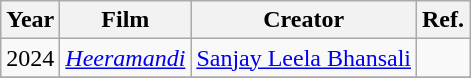<table class="wikitable sortable">
<tr>
<th>Year</th>
<th>Film</th>
<th>Creator</th>
<th>Ref.</th>
</tr>
<tr>
<td>2024</td>
<td><em><a href='#'>Heeramandi</a></em></td>
<td><a href='#'>Sanjay Leela Bhansali</a></td>
<td></td>
</tr>
<tr>
</tr>
</table>
